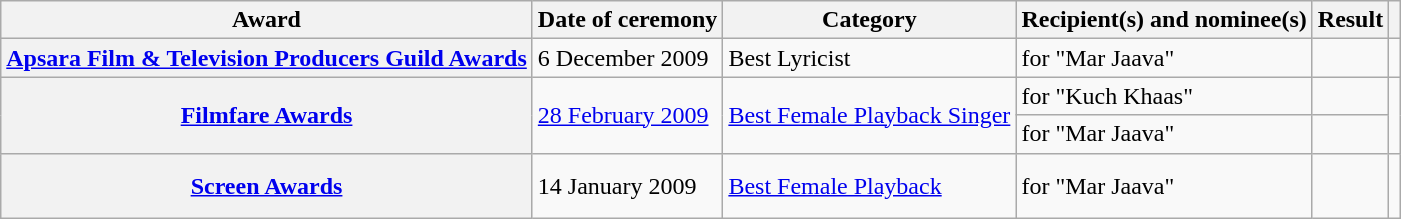<table class="wikitable plainrowheaders sortable">
<tr>
<th scope="col">Award</th>
<th scope="col">Date of ceremony</th>
<th scope="col">Category</th>
<th scope="col">Recipient(s) and nominee(s)</th>
<th scope="col">Result</th>
<th scope="col" class="unsortable"></th>
</tr>
<tr>
<th scope="row"><a href='#'>Apsara Film & Television Producers Guild Awards</a></th>
<td>6 December 2009</td>
<td>Best Lyricist</td>
<td> for "Mar Jaava"</td>
<td></td>
<td style="text-align:center;"><br></td>
</tr>
<tr>
<th rowspan="2" scope="row"><a href='#'>Filmfare Awards</a></th>
<td rowspan="2"><a href='#'>28 February 2009</a></td>
<td rowspan="2"><a href='#'>Best Female Playback Singer</a></td>
<td> for "Kuch Khaas"</td>
<td></td>
<td rowspan="2" style="text-align:center;"></td>
</tr>
<tr>
<td> for "Mar Jaava"</td>
<td></td>
</tr>
<tr>
<th scope="row"><a href='#'>Screen Awards</a></th>
<td>14 January 2009</td>
<td><a href='#'>Best Female Playback</a></td>
<td> for "Mar Jaava"</td>
<td></td>
<td style="text-align:center;"><br><br></td>
</tr>
</table>
